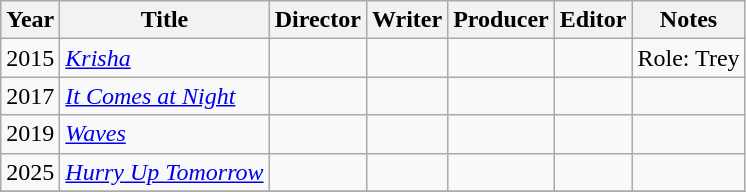<table class="wikitable">
<tr>
<th>Year</th>
<th>Title</th>
<th>Director</th>
<th>Writer</th>
<th>Producer</th>
<th>Editor</th>
<th>Notes</th>
</tr>
<tr>
<td>2015</td>
<td><em><a href='#'>Krisha</a></em></td>
<td></td>
<td></td>
<td></td>
<td></td>
<td>Role: Trey</td>
</tr>
<tr>
<td>2017</td>
<td><em><a href='#'>It Comes at Night</a></em></td>
<td></td>
<td></td>
<td></td>
<td></td>
<td></td>
</tr>
<tr>
<td>2019</td>
<td><em><a href='#'>Waves</a></em></td>
<td></td>
<td></td>
<td></td>
<td></td>
<td></td>
</tr>
<tr>
<td>2025</td>
<td><em><a href='#'>Hurry Up Tomorrow</a></em></td>
<td></td>
<td></td>
<td></td>
<td></td>
<td></td>
</tr>
<tr>
</tr>
</table>
